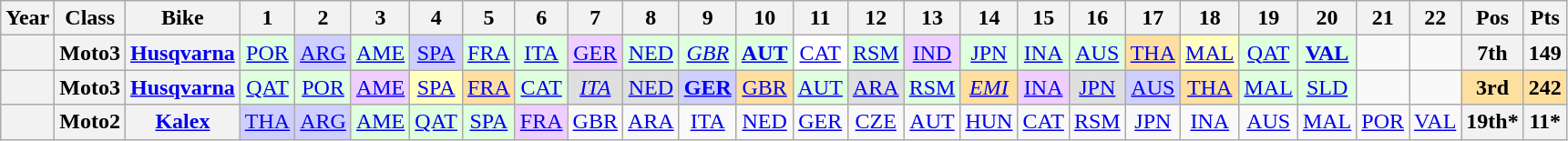<table class="wikitable" style="text-align:center;">
<tr>
<th>Year</th>
<th>Class</th>
<th>Bike</th>
<th>1</th>
<th>2</th>
<th>3</th>
<th>4</th>
<th>5</th>
<th>6</th>
<th>7</th>
<th>8</th>
<th>9</th>
<th>10</th>
<th>11</th>
<th>12</th>
<th>13</th>
<th>14</th>
<th>15</th>
<th>16</th>
<th>17</th>
<th>18</th>
<th>19</th>
<th>20</th>
<th>21</th>
<th>22</th>
<th>Pos</th>
<th>Pts</th>
</tr>
<tr>
<th></th>
<th>Moto3</th>
<th><a href='#'>Husqvarna</a></th>
<td style="background:#dfffdf;"><a href='#'>POR</a><br></td>
<td style="background:#cfcfff;"><a href='#'>ARG</a><br></td>
<td style="background:#dfffdf;"><a href='#'>AME</a><br></td>
<td style="background:#cfcfff;"><a href='#'>SPA</a><br></td>
<td style="background:#dfffdf;"><a href='#'>FRA</a><br></td>
<td style="background:#dfffdf;"><a href='#'>ITA</a><br></td>
<td style="background:#efcfff;"><a href='#'>GER</a><br></td>
<td style="background:#dfffdf;"><a href='#'>NED</a><br></td>
<td style="background:#dfffdf;"><em><a href='#'>GBR</a></em><br></td>
<td style="background:#dfffdf;"><strong><a href='#'>AUT</a></strong><br></td>
<td style="background:#FFFFFF;"><a href='#'>CAT</a><br></td>
<td style="background:#dfffdf;"><a href='#'>RSM</a><br></td>
<td style="background:#efcfff;"><a href='#'>IND</a><br></td>
<td style="background:#dfffdf;"><a href='#'>JPN</a><br></td>
<td style="background:#dfffdf;"><a href='#'>INA</a><br></td>
<td style="background:#dfffdf;"><a href='#'>AUS</a><br></td>
<td style="background:#ffdf9f;"><a href='#'>THA</a><br></td>
<td style="background:#ffffbf;"><a href='#'>MAL</a><br></td>
<td style="background:#dfffdf;"><a href='#'>QAT</a><br></td>
<td style="background:#dfffdf;"><strong><a href='#'>VAL</a></strong><br></td>
<td></td>
<td></td>
<th>7th</th>
<th>149</th>
</tr>
<tr>
<th></th>
<th>Moto3</th>
<th><a href='#'>Husqvarna</a></th>
<td style="background:#dfffdf;"><a href='#'>QAT</a><br></td>
<td style="background:#dfffdf;"><a href='#'>POR</a><br></td>
<td style="background:#efcfff;"><a href='#'>AME</a><br></td>
<td style="background:#ffffbf;"><a href='#'>SPA</a><br></td>
<td style="background:#ffdf9f;"><a href='#'>FRA</a><br></td>
<td style="background:#dfffdf;"><a href='#'>CAT</a><br></td>
<td style="background:#dfdfdf;"><em><a href='#'>ITA</a></em><br></td>
<td style="background:#dfdfdf;"><a href='#'>NED</a><br></td>
<td style="background:#cfcfff;"><strong><a href='#'>GER</a></strong><br></td>
<td style="background:#ffdf9f;"><a href='#'>GBR</a><br></td>
<td style="background:#dfffdf;"><a href='#'>AUT</a><br></td>
<td style="background:#dfdfdf;"><a href='#'>ARA</a><br></td>
<td style="background:#dfffdf;"><a href='#'>RSM</a><br></td>
<td style="background:#ffdf9f;"><em><a href='#'>EMI</a></em><br></td>
<td style="background:#efcfff;"><a href='#'>INA</a><br></td>
<td style="background:#dfdfdf;"><a href='#'>JPN</a><br></td>
<td style="background:#cfcfff;"><a href='#'>AUS</a><br></td>
<td style="background:#ffdf9f;"><a href='#'>THA</a><br></td>
<td style="background:#dfffdf;"><a href='#'>MAL</a><br></td>
<td style="background:#dfffdf;"><a href='#'>SLD</a><br></td>
<td></td>
<td></td>
<th style="background:#ffdf9f;">3rd</th>
<th style="background:#ffdf9f;">242</th>
</tr>
<tr>
<th></th>
<th>Moto2</th>
<th><a href='#'>Kalex</a></th>
<td style="background:#CFCFFF;"><a href='#'>THA</a><br></td>
<td style="background:#CFCFFF;"><a href='#'>ARG</a><br></td>
<td style="background:#DFFFDF;"><a href='#'>AME</a><br></td>
<td style="background:#DFFFDF;"><a href='#'>QAT</a><br></td>
<td style="background:#DFFFDF;"><a href='#'>SPA</a><br></td>
<td style="background:#EFCFFF;"><a href='#'>FRA</a><br></td>
<td><a href='#'>GBR</a></td>
<td style="background:#;"><a href='#'>ARA</a><br></td>
<td style="background:#;"><a href='#'>ITA</a><br></td>
<td style="background:#;"><a href='#'>NED</a><br></td>
<td style="background:#;"><a href='#'>GER</a><br></td>
<td style="background:#;"><a href='#'>CZE</a><br></td>
<td style="background:#;"><a href='#'>AUT</a><br></td>
<td style="background:#;"><a href='#'>HUN</a><br></td>
<td style="background:#;"><a href='#'>CAT</a><br></td>
<td style="background:#;"><a href='#'>RSM</a><br></td>
<td style="background:#;"><a href='#'>JPN</a><br></td>
<td style="background:#;"><a href='#'>INA</a><br></td>
<td style="background:#;"><a href='#'>AUS</a><br></td>
<td style="background:#;"><a href='#'>MAL</a><br></td>
<td style="background:#;"><a href='#'>POR</a><br></td>
<td style="background:#;"><a href='#'>VAL</a><br></td>
<th>19th*</th>
<th>11*</th>
</tr>
</table>
